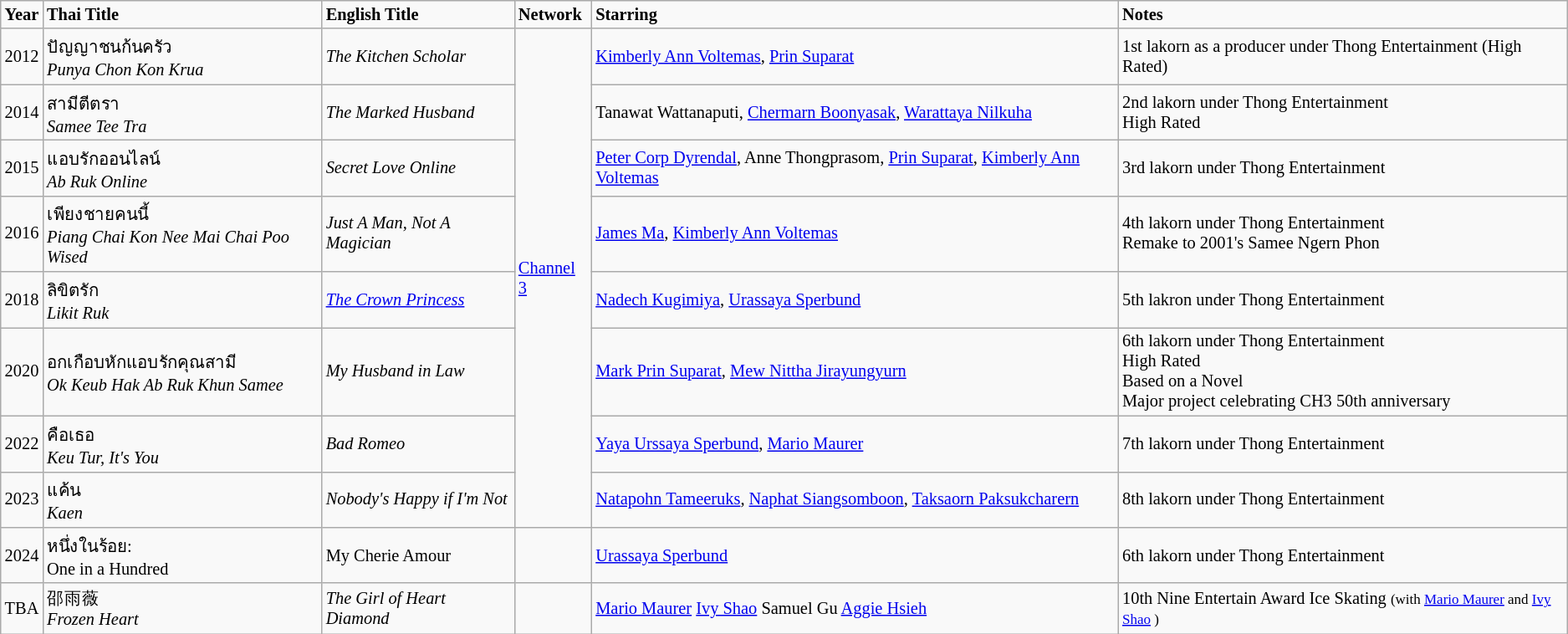<table class="wikitable" style="font-size: 85%;">
<tr>
<td><strong>Year</strong></td>
<td><strong>Thai Title</strong></td>
<td><strong>English Title</strong></td>
<td><strong>Network</strong></td>
<td><strong>Starring</strong></td>
<td><strong>Notes</strong></td>
</tr>
<tr>
<td>2012</td>
<td>ปัญญาชนก้นครัว<br><em>Punya Chon Kon Krua</em></td>
<td><em>The Kitchen Scholar</em></td>
<td rowspan="8"><a href='#'>Channel 3</a></td>
<td><a href='#'>Kimberly Ann Voltemas</a>, <a href='#'>Prin Suparat</a></td>
<td>1st lakorn as a producer under Thong Entertainment (High Rated)</td>
</tr>
<tr>
<td>2014</td>
<td>สามีตีตรา<br><em>Samee Tee Tra</em></td>
<td><em>The Marked Husband</em></td>
<td>Tanawat Wattanaputi, <a href='#'>Chermarn Boonyasak</a>, <a href='#'>Warattaya Nilkuha</a></td>
<td>2nd lakorn under Thong Entertainment<br>High Rated</td>
</tr>
<tr>
<td>2015</td>
<td>แอบรักออนไลน์<br><em>Ab Ruk Online</em></td>
<td><em>Secret Love Online</em></td>
<td><a href='#'>Peter Corp Dyrendal</a>, Anne Thongprasom, <a href='#'>Prin Suparat</a>, <a href='#'>Kimberly Ann Voltemas</a></td>
<td>3rd lakorn under Thong Entertainment</td>
</tr>
<tr>
<td>2016</td>
<td>เพียงชายคนนี้<br><em>Piang Chai Kon Nee Mai Chai Poo Wised</em></td>
<td><em>Just A Man, Not A Magician</em></td>
<td><a href='#'>James Ma</a>, <a href='#'>Kimberly Ann Voltemas</a></td>
<td>4th lakorn under Thong Entertainment<br>Remake to 2001's Samee Ngern Phon</td>
</tr>
<tr>
<td>2018</td>
<td>ลิขิตรัก<br><em>Likit Ruk</em></td>
<td><em><a href='#'>The Crown Princess</a></em></td>
<td><a href='#'>Nadech Kugimiya</a>, <a href='#'>Urassaya Sperbund</a></td>
<td>5th lakron under Thong Entertainment</td>
</tr>
<tr>
<td>2020</td>
<td>อกเกือบหักแอบรักคุณสามี<br><em>Ok Keub Hak Ab Ruk Khun Samee</em></td>
<td><em>My Husband in Law</em></td>
<td><a href='#'>Mark Prin Suparat</a>, <a href='#'>Mew Nittha Jirayungyurn</a></td>
<td>6th lakorn under Thong Entertainment<br>High Rated<br>Based on a Novel<br>Major project celebrating CH3 50th anniversary</td>
</tr>
<tr>
<td>2022</td>
<td>คือเธอ<br><em>Keu Tur, It's You</em></td>
<td><em>Bad Romeo</em></td>
<td><a href='#'>Yaya Urssaya Sperbund</a>, <a href='#'>Mario Maurer</a></td>
<td>7th lakorn under Thong Entertainment</td>
</tr>
<tr>
<td>2023</td>
<td>แค้น<br><em>Kaen</em></td>
<td><em>Nobody's Happy if I'm Not</em></td>
<td><a href='#'>Natapohn Tameeruks</a>, <a href='#'>Naphat Siangsomboon</a>, <a href='#'>Taksaorn Paksukcharern</a></td>
<td>8th lakorn under Thong Entertainment</td>
</tr>
<tr>
<td>2024</td>
<td>หนึ่งในร้อย:<br>One in a Hundred</td>
<td>My Cherie Amour</td>
<td></td>
<td><a href='#'>Urassaya Sperbund</a></td>
<td>6th lakorn under Thong Entertainment</td>
</tr>
<tr>
<td>TBA</td>
<td>邵雨薇<br><em>Frozen Heart</em></td>
<td><em>The Girl of Heart Diamond</em></td>
<td></td>
<td><a href='#'>Mario Maurer</a> <a href='#'>Ivy Shao</a> Samuel Gu <a href='#'>Aggie Hsieh</a></td>
<td>10th Nine Entertain Award Ice Skating <small>(with <a href='#'>Mario Maurer</a> and <a href='#'>Ivy Shao</a>  )</small></td>
</tr>
</table>
